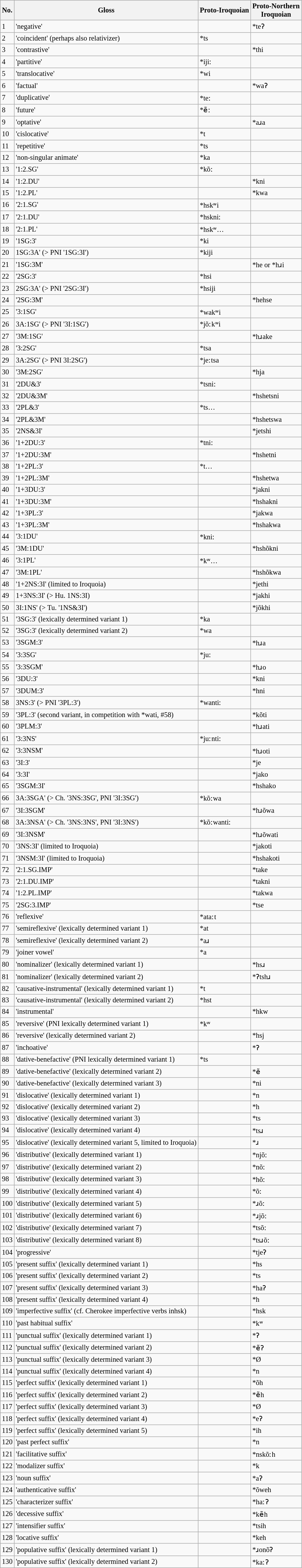<table class="wikitable sortable" style="font-size: 85%">
<tr>
<th>No.</th>
<th>Gloss</th>
<th>Proto-Iroquoian</th>
<th>Proto-Northern <br>Iroquoian</th>
</tr>
<tr>
<td>1</td>
<td>'negative'</td>
<td></td>
<td>*teʔ</td>
</tr>
<tr>
<td>2</td>
<td>'coincident' (perhaps also relativizer)</td>
<td>*ts</td>
<td></td>
</tr>
<tr>
<td>3</td>
<td>'contrastive'</td>
<td></td>
<td>*thi</td>
</tr>
<tr>
<td>4</td>
<td>'partitive'</td>
<td>*ijiː</td>
<td></td>
</tr>
<tr>
<td>5</td>
<td>'translocative'</td>
<td>*wi</td>
<td></td>
</tr>
<tr>
<td>6</td>
<td>'factual'</td>
<td></td>
<td>*waʔ</td>
</tr>
<tr>
<td>7</td>
<td>'duplicative'</td>
<td>*teː</td>
<td></td>
</tr>
<tr>
<td>8</td>
<td>'future'</td>
<td>*ẽː</td>
<td></td>
</tr>
<tr>
<td>9</td>
<td>'optative'</td>
<td></td>
<td>*aɹa</td>
</tr>
<tr>
<td>10</td>
<td>'cislocative'</td>
<td>*t</td>
<td></td>
</tr>
<tr>
<td>11</td>
<td>'repetitive'</td>
<td>*ts</td>
<td></td>
</tr>
<tr>
<td>12</td>
<td>'non-singular animate'</td>
<td>*ka</td>
<td></td>
</tr>
<tr>
<td>13</td>
<td>'1:2.SG'</td>
<td>*kõː</td>
<td></td>
</tr>
<tr>
<td>14</td>
<td>'1:2.DU'</td>
<td></td>
<td>*kni</td>
</tr>
<tr>
<td>15</td>
<td>'1:2.PL'</td>
<td></td>
<td>*kwa</td>
</tr>
<tr>
<td>16</td>
<td>'2:1.SG'</td>
<td>*hskʷi</td>
<td></td>
</tr>
<tr>
<td>17</td>
<td>'2:1.DU'</td>
<td>*hskniː</td>
<td></td>
</tr>
<tr>
<td>18</td>
<td>'2:1.PL'</td>
<td>*hskʷ…</td>
<td></td>
</tr>
<tr>
<td>19</td>
<td>'1SG:3'</td>
<td>*ki</td>
<td></td>
</tr>
<tr>
<td>20</td>
<td>1SG:3A' (> PNI '1SG:3I')</td>
<td>*kiji</td>
<td></td>
</tr>
<tr>
<td>21</td>
<td>'1SG:3M'</td>
<td></td>
<td>*he or *hɹi</td>
</tr>
<tr>
<td>22</td>
<td>'2SG:3'</td>
<td>*hsi</td>
<td></td>
</tr>
<tr>
<td>23</td>
<td>2SG:3A' (> PNI '2SG:3I')</td>
<td>*hsiji</td>
<td></td>
</tr>
<tr>
<td>24</td>
<td>'2SG:3M'</td>
<td></td>
<td>*hehse</td>
</tr>
<tr>
<td>25</td>
<td>'3:1SG'</td>
<td>*wakʷi</td>
<td></td>
</tr>
<tr>
<td>26</td>
<td>3A:1SG' (> PNI '3I:1SG')</td>
<td>*jõːkʷi</td>
<td></td>
</tr>
<tr>
<td>27</td>
<td>'3M:1SG'</td>
<td></td>
<td>*hɹake</td>
</tr>
<tr>
<td>28</td>
<td>'3:2SG'</td>
<td>*tsa</td>
<td></td>
</tr>
<tr>
<td>29</td>
<td>3A:2SG' (> PNI 3I:2SG')</td>
<td>*jeːtsa</td>
<td></td>
</tr>
<tr>
<td>30</td>
<td>'3M:2SG'</td>
<td></td>
<td>*hja</td>
</tr>
<tr>
<td>31</td>
<td>'2DU&3'</td>
<td>*tsniː</td>
<td></td>
</tr>
<tr>
<td>32</td>
<td>'2DU&3M'</td>
<td></td>
<td>*hshetsni</td>
</tr>
<tr>
<td>33</td>
<td>'2PL&3'</td>
<td>*ts…</td>
<td></td>
</tr>
<tr>
<td>34</td>
<td>'2PL&3M'</td>
<td></td>
<td>*hshetswa</td>
</tr>
<tr>
<td>35</td>
<td>'2NS&3I'</td>
<td></td>
<td>*jetshi</td>
</tr>
<tr>
<td>36</td>
<td>'1+2DU:3'</td>
<td>*tniː</td>
<td></td>
</tr>
<tr>
<td>37</td>
<td>'1+2DU:3M'</td>
<td></td>
<td>*hshetni</td>
</tr>
<tr>
<td>38</td>
<td>'1+2PL:3'</td>
<td>*t…</td>
<td></td>
</tr>
<tr>
<td>39</td>
<td>'1+2PL:3M'</td>
<td></td>
<td>*hshetwa</td>
</tr>
<tr>
<td>40</td>
<td>'1+3DU:3'</td>
<td></td>
<td>*jakni</td>
</tr>
<tr>
<td>41</td>
<td>'1+3DU:3M'</td>
<td></td>
<td>*hshakni</td>
</tr>
<tr>
<td>42</td>
<td>'1+3PL:3'</td>
<td></td>
<td>*jakwa</td>
</tr>
<tr>
<td>43</td>
<td>'1+3PL:3M'</td>
<td></td>
<td>*hshakwa</td>
</tr>
<tr>
<td>44</td>
<td>'3:1DU'</td>
<td>*kniː</td>
<td></td>
</tr>
<tr>
<td>45</td>
<td>'3M:1DU'</td>
<td></td>
<td>*hshõkni</td>
</tr>
<tr>
<td>46</td>
<td>'3:1PL'</td>
<td>*kʷ…</td>
<td></td>
</tr>
<tr>
<td>47</td>
<td>'3M:1PL'</td>
<td></td>
<td>*hshõkwa</td>
</tr>
<tr>
<td>48</td>
<td>'1+2NS:3I' (limited to Iroquoia)</td>
<td></td>
<td>*jethi</td>
</tr>
<tr>
<td>49</td>
<td>1+3NS:3I' (> Hu. 1NS:3I)</td>
<td></td>
<td>*jakhi</td>
</tr>
<tr>
<td>50</td>
<td>3I:1NS' (> Tu. '1NS&3I')</td>
<td></td>
<td>*jõkhi</td>
</tr>
<tr>
<td>51</td>
<td>'3SG:3' (lexically determined variant 1)</td>
<td>*ka</td>
<td></td>
</tr>
<tr>
<td>52</td>
<td>'3SG:3' (lexically determined variant 2)</td>
<td>*wa</td>
<td></td>
</tr>
<tr>
<td>53</td>
<td>'3SGM:3'</td>
<td></td>
<td>*hɹa</td>
</tr>
<tr>
<td>54</td>
<td>'3:3SG'</td>
<td>*juː</td>
<td></td>
</tr>
<tr>
<td>55</td>
<td>'3:3SGM'</td>
<td></td>
<td>*hɹo</td>
</tr>
<tr>
<td>56</td>
<td>'3DU:3'</td>
<td></td>
<td>*kni</td>
</tr>
<tr>
<td>57</td>
<td>'3DUM:3'</td>
<td></td>
<td>*hni</td>
</tr>
<tr>
<td>58</td>
<td>3NS:3' (> PNI '3PL:3')</td>
<td>*wantiː</td>
<td></td>
</tr>
<tr>
<td>59</td>
<td>'3PL:3' (second variant, in competition with *wati, #58)</td>
<td></td>
<td>*kõti</td>
</tr>
<tr>
<td>60</td>
<td>'3PLM:3'</td>
<td></td>
<td>*hɹati</td>
</tr>
<tr>
<td>61</td>
<td>'3:3NS'</td>
<td>*juːntiː</td>
<td></td>
</tr>
<tr>
<td>62</td>
<td>'3:3NSM'</td>
<td></td>
<td>*hɹoti</td>
</tr>
<tr>
<td>63</td>
<td>'3I:3'</td>
<td></td>
<td>*je</td>
</tr>
<tr>
<td>64</td>
<td>'3:3I'</td>
<td></td>
<td>*jako</td>
</tr>
<tr>
<td>65</td>
<td>'3SGM:3I'</td>
<td></td>
<td>*hshako</td>
</tr>
<tr>
<td>66</td>
<td>3A:3SGA' (> Ch. '3NS:3SG', PNI '3I:3SG')</td>
<td>*kõːwa</td>
<td></td>
</tr>
<tr>
<td>67</td>
<td>'3I:3SGM'</td>
<td></td>
<td>*hɹõwa</td>
</tr>
<tr>
<td>68</td>
<td>3A:3NSA' (> Ch. '3NS:3NS', PNI '3I:3NS')</td>
<td>*kõːwantiː</td>
<td></td>
</tr>
<tr>
<td>69</td>
<td>'3I:3NSM'</td>
<td></td>
<td>*hɹõwati</td>
</tr>
<tr>
<td>70</td>
<td>'3NS:3I' (limited to Iroquoia)</td>
<td></td>
<td>*jakoti</td>
</tr>
<tr>
<td>71</td>
<td>'3NSM:3I' (limited to Iroquoia)</td>
<td></td>
<td>*hshakoti</td>
</tr>
<tr>
<td>72</td>
<td>'2:1.SG.IMP'</td>
<td></td>
<td>*take</td>
</tr>
<tr>
<td>73</td>
<td>'2:1.DU.IMP'</td>
<td></td>
<td>*takni</td>
</tr>
<tr>
<td>74</td>
<td>'1:2.PL.IMP'</td>
<td></td>
<td>*takwa</td>
</tr>
<tr>
<td>75</td>
<td>'2SG:3.IMP'</td>
<td></td>
<td>*tse</td>
</tr>
<tr>
<td>76</td>
<td>'reflexive'</td>
<td>*ataːt</td>
<td></td>
</tr>
<tr>
<td>77</td>
<td>'semireflexive' (lexically determined variant 1)</td>
<td>*at</td>
<td></td>
</tr>
<tr>
<td>78</td>
<td>'semireflexive' (lexically determined variant 2)</td>
<td>*aɹ</td>
<td></td>
</tr>
<tr>
<td>79</td>
<td>'joiner vowel'</td>
<td>*a</td>
<td></td>
</tr>
<tr>
<td>80</td>
<td>'nominalizer' (lexically determined variant 1)</td>
<td></td>
<td>*hsɹ</td>
</tr>
<tr>
<td>81</td>
<td>'nominalizer' (lexically determined variant 2)</td>
<td></td>
<td>*ʔtshɹ</td>
</tr>
<tr>
<td>82</td>
<td>'causative-instrumental' (lexically determined variant 1)</td>
<td>*t</td>
<td></td>
</tr>
<tr>
<td>83</td>
<td>'causative-instrumental' (lexically determined variant 2)</td>
<td>*hst</td>
<td></td>
</tr>
<tr>
<td>84</td>
<td>'instrumental'</td>
<td></td>
<td>*hkw</td>
</tr>
<tr>
<td>85</td>
<td>'reversive' (PNI lexically determined variant 1)</td>
<td>*kʷ</td>
<td></td>
</tr>
<tr>
<td>86</td>
<td>'reversive' (lexically determined variant 2)</td>
<td></td>
<td>*hsj</td>
</tr>
<tr>
<td>87</td>
<td>'inchoative'</td>
<td></td>
<td>*ʔ</td>
</tr>
<tr>
<td>88</td>
<td>'dative-benefactive' (PNI lexically determined variant 1)</td>
<td>*ts</td>
<td></td>
</tr>
<tr>
<td>89</td>
<td>'dative-benefactive' (lexically determined variant 2)</td>
<td></td>
<td>*ẽ</td>
</tr>
<tr>
<td>90</td>
<td>'dative-benefactive' (lexically determined variant 3)</td>
<td></td>
<td>*ni</td>
</tr>
<tr>
<td>91</td>
<td>'dislocative' (lexically determined variant 1)</td>
<td></td>
<td>*n</td>
</tr>
<tr>
<td>92</td>
<td>'dislocative' (lexically determined variant 2)</td>
<td></td>
<td>*h</td>
</tr>
<tr>
<td>93</td>
<td>'dislocative' (lexically determined variant 3)</td>
<td></td>
<td>*ts</td>
</tr>
<tr>
<td>94</td>
<td>'dislocative' (lexically determined variant 4)</td>
<td></td>
<td>*tsɹ</td>
</tr>
<tr>
<td>95</td>
<td>'dislocative' (lexically determined variant 5, limited to Iroquoia)</td>
<td></td>
<td>*ɹ</td>
</tr>
<tr>
<td>96</td>
<td>'distributive' (lexically determined variant 1)</td>
<td></td>
<td>*njõː</td>
</tr>
<tr>
<td>97</td>
<td>'distributive' (lexically determined variant 2)</td>
<td></td>
<td>*nõː</td>
</tr>
<tr>
<td>98</td>
<td>'distributive' (lexically determined variant 3)</td>
<td></td>
<td>*hõː</td>
</tr>
<tr>
<td>99</td>
<td>'distributive' (lexically determined variant 4)</td>
<td></td>
<td>*õː</td>
</tr>
<tr>
<td>100</td>
<td>'distributive' (lexically determined variant 5)</td>
<td></td>
<td>*ɹõː</td>
</tr>
<tr>
<td>101</td>
<td>'distributive' (lexically determined variant 6)</td>
<td></td>
<td>*ɹjõː</td>
</tr>
<tr>
<td>102</td>
<td>'distributive' (lexically determined variant 7)</td>
<td></td>
<td>*tsõː</td>
</tr>
<tr>
<td>103</td>
<td>'distributive' (lexically determined variant 8)</td>
<td></td>
<td>*tsɹõː</td>
</tr>
<tr>
<td>104</td>
<td>'progressive'</td>
<td></td>
<td>*tjeʔ</td>
</tr>
<tr>
<td>105</td>
<td>'present suffix' (lexically determined variant 1)</td>
<td></td>
<td>*hs</td>
</tr>
<tr>
<td>106</td>
<td>'present suffix' (lexically determined variant 2)</td>
<td></td>
<td>*ts</td>
</tr>
<tr>
<td>107</td>
<td>'present suffix' (lexically determined variant 3)</td>
<td></td>
<td>*haʔ</td>
</tr>
<tr>
<td>108</td>
<td>'present suffix' (lexically determined variant 4)</td>
<td></td>
<td>*h</td>
</tr>
<tr>
<td>109</td>
<td>'imperfective suffix' (cf. Cherokee imperfective verbs inhsk)</td>
<td></td>
<td>*hsk</td>
</tr>
<tr>
<td>110</td>
<td>'past habitual suffix'</td>
<td></td>
<td>*kʷ</td>
</tr>
<tr>
<td>111</td>
<td>'punctual suffix' (lexically determined variant 1)</td>
<td></td>
<td>*ʔ</td>
</tr>
<tr>
<td>112</td>
<td>'punctual suffix' (lexically determined variant 2)</td>
<td></td>
<td>*ẽʔ</td>
</tr>
<tr>
<td>113</td>
<td>'punctual suffix' (lexically determined variant 3)</td>
<td></td>
<td>*Ø</td>
</tr>
<tr>
<td>114</td>
<td>'punctual suffix' (lexically determined variant 4)</td>
<td></td>
<td>*n</td>
</tr>
<tr>
<td>115</td>
<td>'perfect suffix' (lexically determined variant 1)</td>
<td></td>
<td>*õh</td>
</tr>
<tr>
<td>116</td>
<td>'perfect suffix' (lexically determined variant 2)</td>
<td></td>
<td>*ẽh</td>
</tr>
<tr>
<td>117</td>
<td>'perfect suffix' (lexically determined variant 3)</td>
<td></td>
<td>*Ø</td>
</tr>
<tr>
<td>118</td>
<td>'perfect suffix' (lexically determined variant 4)</td>
<td></td>
<td>*eʔ</td>
</tr>
<tr>
<td>119</td>
<td>'perfect suffix' (lexically determined variant 5)</td>
<td></td>
<td>*ih</td>
</tr>
<tr>
<td>120</td>
<td>'past perfect suffix'</td>
<td></td>
<td>*n</td>
</tr>
<tr>
<td>121</td>
<td>'facilitative suffix'</td>
<td></td>
<td>*nskõːh</td>
</tr>
<tr>
<td>122</td>
<td>'modalizer suffix'</td>
<td></td>
<td>*k</td>
</tr>
<tr>
<td>123</td>
<td>'noun suffix'</td>
<td></td>
<td>*aʔ</td>
</tr>
<tr>
<td>124</td>
<td>'authenticative suffix'</td>
<td></td>
<td>*õweh</td>
</tr>
<tr>
<td>125</td>
<td>'characterizer suffix'</td>
<td></td>
<td>*haːʔ</td>
</tr>
<tr>
<td>126</td>
<td>'decessive suffix'</td>
<td></td>
<td>*kẽh</td>
</tr>
<tr>
<td>127</td>
<td>'intensifier suffix'</td>
<td></td>
<td>*tsih</td>
</tr>
<tr>
<td>128</td>
<td>'locative suffix'</td>
<td></td>
<td>*keh</td>
</tr>
<tr>
<td>129</td>
<td>'populative suffix' (lexically determined variant 1)</td>
<td></td>
<td>*ɹonõʔ</td>
</tr>
<tr>
<td>130</td>
<td>'populative suffix' (lexically determined variant 2)</td>
<td></td>
<td>*kaːʔ</td>
</tr>
</table>
